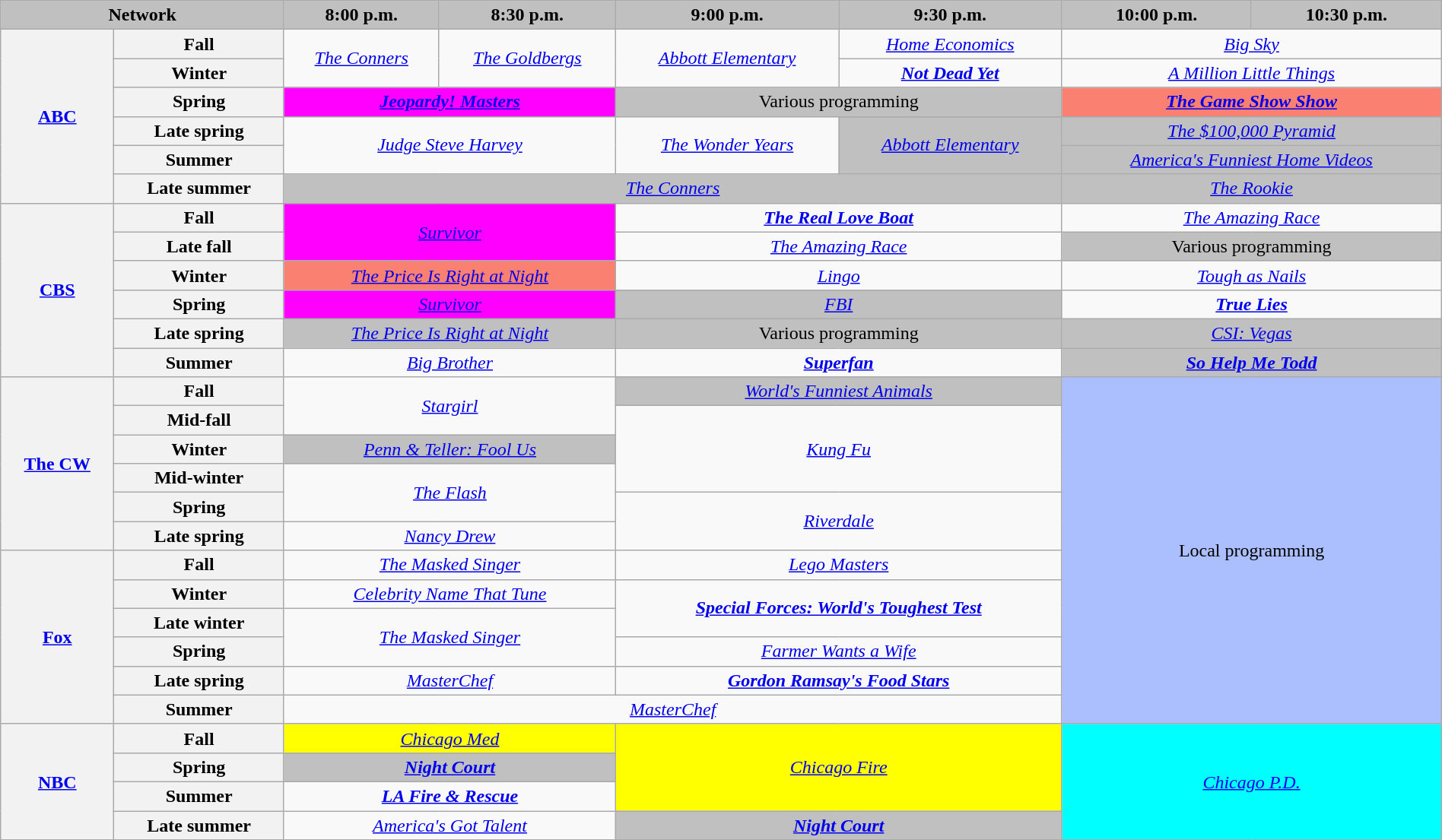<table class="wikitable" style="width:100%;margin-right:0;text-align:center">
<tr>
<th colspan="2" style="background-color:#C0C0C0;text-align:center">Network</th>
<th style="background-color:#C0C0C0;text-align:center">8:00 p.m.</th>
<th style="background-color:#C0C0C0;text-align:center">8:30 p.m.</th>
<th style="background-color:#C0C0C0;text-align:center">9:00 p.m.</th>
<th style="background-color:#C0C0C0;text-align:center">9:30 p.m.</th>
<th style="background-color:#C0C0C0;text-align:center">10:00 p.m.</th>
<th style="background-color:#C0C0C0;text-align:center">10:30 p.m.</th>
</tr>
<tr>
<th rowspan="6"><a href='#'>ABC</a></th>
<th>Fall</th>
<td rowspan="2"><em><a href='#'>The Conners</a></em></td>
<td rowspan="2"><em><a href='#'>The Goldbergs</a></em></td>
<td rowspan="2"><em><a href='#'>Abbott Elementary</a></em></td>
<td><em><a href='#'>Home Economics</a></em></td>
<td colspan="2"><em><a href='#'>Big Sky</a></em></td>
</tr>
<tr>
<th>Winter</th>
<td><strong><em><a href='#'>Not Dead Yet</a></em></strong></td>
<td colspan="2"><em><a href='#'>A Million Little Things</a></em></td>
</tr>
<tr>
<th>Spring</th>
<td colspan="2" style="background:magenta;"><strong><em><a href='#'>Jeopardy! Masters</a></em></strong> </td>
<td colspan="2" style="background:#C0C0C0;">Various programming</td>
<td colspan="2" style="background:#FA8072;"><strong><em><a href='#'>The Game Show Show</a></em></strong></td>
</tr>
<tr>
<th>Late spring</th>
<td rowspan="2" colspan="2"><em><a href='#'>Judge Steve Harvey</a></em></td>
<td rowspan="2"><em><a href='#'>The Wonder Years</a></em></td>
<td rowspan="2" style="background:#C0C0C0;"><em><a href='#'>Abbott Elementary</a></em> </td>
<td colspan="2" style="background:#C0C0C0;"><em><a href='#'>The $100,000 Pyramid</a></em> </td>
</tr>
<tr>
<th>Summer</th>
<td colspan="2" style="background:#C0C0C0;"><em><a href='#'>America's Funniest Home Videos</a></em> </td>
</tr>
<tr>
<th>Late summer</th>
<td colspan="4" style="background:#C0C0C0;"><em><a href='#'>The Conners</a></em> </td>
<td colspan="2" style="background:#C0C0C0;"><em><a href='#'>The Rookie</a></em> </td>
</tr>
<tr>
<th rowspan="6"><a href='#'>CBS</a></th>
<th>Fall</th>
<td rowspan="2" colspan="2" style="background:magenta;"><em><a href='#'>Survivor</a></em> </td>
<td colspan="2"><strong><em><a href='#'>The Real Love Boat</a></em></strong></td>
<td colspan="2"><em><a href='#'>The Amazing Race</a></em></td>
</tr>
<tr>
<th>Late fall</th>
<td colspan="2"><em><a href='#'>The Amazing Race</a></em></td>
<td colspan="2" style="background:#C0C0C0;">Various programming</td>
</tr>
<tr>
<th>Winter</th>
<td colspan="2" style="background:#FA8072;"><em><a href='#'>The Price Is Right at Night</a></em></td>
<td colspan="2"><em><a href='#'>Lingo</a></em></td>
<td colspan="2"><em><a href='#'>Tough as Nails</a></em></td>
</tr>
<tr>
<th>Spring</th>
<td colspan="2" style="background:magenta;"><em><a href='#'>Survivor</a></em> </td>
<td colspan="2" style="background:#C0C0C0;"><em><a href='#'>FBI</a></em> </td>
<td colspan="2"><strong><em><a href='#'>True Lies</a></em></strong></td>
</tr>
<tr>
<th>Late spring</th>
<td colspan="2" style="background:#C0C0C0;"><em><a href='#'>The Price Is Right at Night</a></em> </td>
<td colspan="2" style="background:#C0C0C0;">Various programming</td>
<td colspan="2" style="background:#C0C0C0;"><em><a href='#'>CSI: Vegas</a></em> </td>
</tr>
<tr>
<th>Summer</th>
<td colspan="2"><em><a href='#'>Big Brother</a></em></td>
<td colspan="2"><strong><em><a href='#'>Superfan</a></em></strong></td>
<td colspan="2" style="background:#C0C0C0;"><strong><em><a href='#'>So Help Me Todd</a></em></strong> </td>
</tr>
<tr>
<th rowspan="6"><a href='#'>The CW</a></th>
<th>Fall</th>
<td rowspan="2" colspan="2"><em><a href='#'>Stargirl</a></em></td>
<td colspan="2" style="background:#C0C0C0;"><em><a href='#'>World's Funniest Animals</a></em> </td>
<td rowspan="12" colspan="2" style="background:#ABBFFF;">Local programming</td>
</tr>
<tr>
<th>Mid-fall</th>
<td rowspan="3" colspan="2"><em><a href='#'>Kung Fu</a></em></td>
</tr>
<tr>
<th>Winter</th>
<td colspan="2" style="background:#C0C0C0;"><em><a href='#'>Penn & Teller: Fool Us</a></em> </td>
</tr>
<tr>
<th>Mid-winter</th>
<td rowspan="2" colspan="2"><em><a href='#'>The Flash</a></em></td>
</tr>
<tr>
<th>Spring</th>
<td rowspan="2" colspan="2"><em><a href='#'>Riverdale</a></em></td>
</tr>
<tr>
<th>Late spring</th>
<td colspan="2"><em><a href='#'>Nancy Drew</a></em></td>
</tr>
<tr>
<th rowspan="6"><a href='#'>Fox</a></th>
<th>Fall</th>
<td colspan="2"><em><a href='#'>The Masked Singer</a></em></td>
<td colspan="2"><em><a href='#'>Lego Masters</a></em></td>
</tr>
<tr>
<th>Winter</th>
<td colspan="2"><em><a href='#'>Celebrity Name That Tune</a></em></td>
<td rowspan="2" colspan="2"><strong><em><a href='#'>Special Forces: World's Toughest Test</a></em></strong></td>
</tr>
<tr>
<th>Late winter</th>
<td rowspan="2" colspan="2"><em><a href='#'>The Masked Singer</a></em></td>
</tr>
<tr>
<th>Spring</th>
<td colspan="2"><em><a href='#'>Farmer Wants a Wife</a></em></td>
</tr>
<tr>
<th>Late spring</th>
<td colspan="2"><em><a href='#'>MasterChef</a></em></td>
<td colspan="2"><strong><em><a href='#'>Gordon Ramsay's Food Stars</a></em></strong></td>
</tr>
<tr>
<th>Summer</th>
<td colspan="4"><em><a href='#'>MasterChef</a></em></td>
</tr>
<tr>
<th rowspan="4"><a href='#'>NBC</a></th>
<th>Fall</th>
<td colspan="2" style="background:yellow;"><em><a href='#'>Chicago Med</a></em> </td>
<td rowspan="3" colspan="2" style="background:yellow;"><em><a href='#'>Chicago Fire</a></em> </td>
<td rowspan="4" colspan="2" style="background:cyan;"><em><a href='#'>Chicago P.D.</a></em> </td>
</tr>
<tr>
<th>Spring</th>
<td colspan="2" style="background:#C0C0C0;"><strong><em><a href='#'>Night Court</a></em></strong> </td>
</tr>
<tr>
<th>Summer</th>
<td colspan="2"><strong><em><a href='#'>LA Fire & Rescue</a></em></strong></td>
</tr>
<tr>
<th>Late summer</th>
<td colspan="2"><em><a href='#'>America's Got Talent</a></em></td>
<td colspan="2" style="background:#C0C0C0;"><strong><em><a href='#'>Night Court</a></em></strong> </td>
</tr>
</table>
